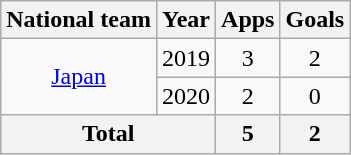<table class="wikitable" style="text-align:center">
<tr>
<th>National team</th>
<th>Year</th>
<th>Apps</th>
<th>Goals</th>
</tr>
<tr>
<td rowspan="2"><a href='#'>Japan</a></td>
<td>2019</td>
<td>3</td>
<td>2</td>
</tr>
<tr>
<td>2020</td>
<td>2</td>
<td>0</td>
</tr>
<tr>
<th colspan="2">Total</th>
<th>5</th>
<th>2</th>
</tr>
</table>
